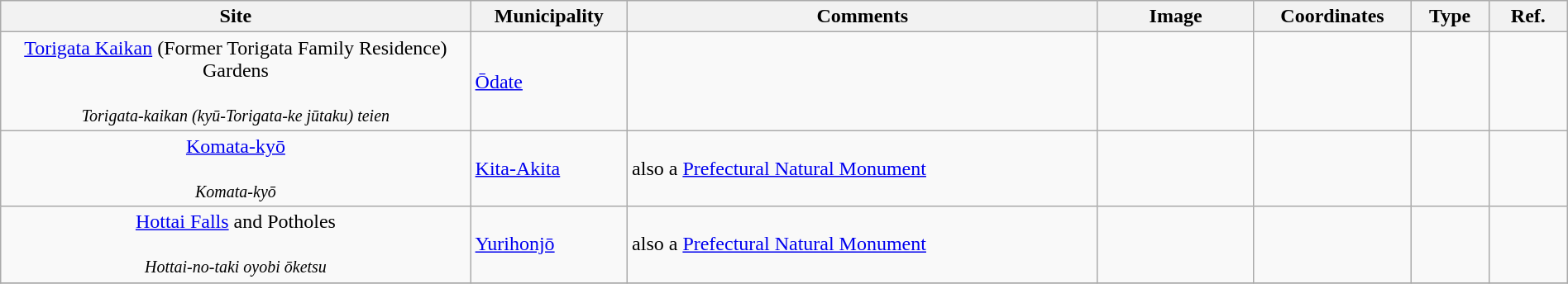<table class="wikitable sortable"  style="width:100%;">
<tr>
<th width="30%" align="left">Site</th>
<th width="10%" align="left">Municipality</th>
<th width="30%" align="left" class="unsortable">Comments</th>
<th width="10%" align="left"  class="unsortable">Image</th>
<th width="10%" align="left" class="unsortable">Coordinates</th>
<th width="5%" align="left">Type</th>
<th width="5%" align="left"  class="unsortable">Ref.</th>
</tr>
<tr>
<td align="center"><a href='#'>Torigata Kaikan</a> (Former Torigata Family Residence) Gardens<br><br><small><em>Torigata-kaikan (kyū-Torigata-ke jūtaku) teien</em></small></td>
<td><a href='#'>Ōdate</a></td>
<td></td>
<td></td>
<td></td>
<td></td>
<td></td>
</tr>
<tr>
<td align="center"><a href='#'>Komata-kyō</a><br><br><small><em>Komata-kyō</em></small></td>
<td><a href='#'>Kita-Akita</a></td>
<td>also a <a href='#'>Prefectural Natural Monument</a></td>
<td></td>
<td></td>
<td></td>
<td></td>
</tr>
<tr>
<td align="center"><a href='#'>Hottai Falls</a> and Potholes<br><br><small><em>Hottai-no-taki oyobi ōketsu</em></small></td>
<td><a href='#'>Yurihonjō</a></td>
<td>also a <a href='#'>Prefectural Natural Monument</a></td>
<td></td>
<td></td>
<td></td>
<td></td>
</tr>
<tr>
</tr>
</table>
